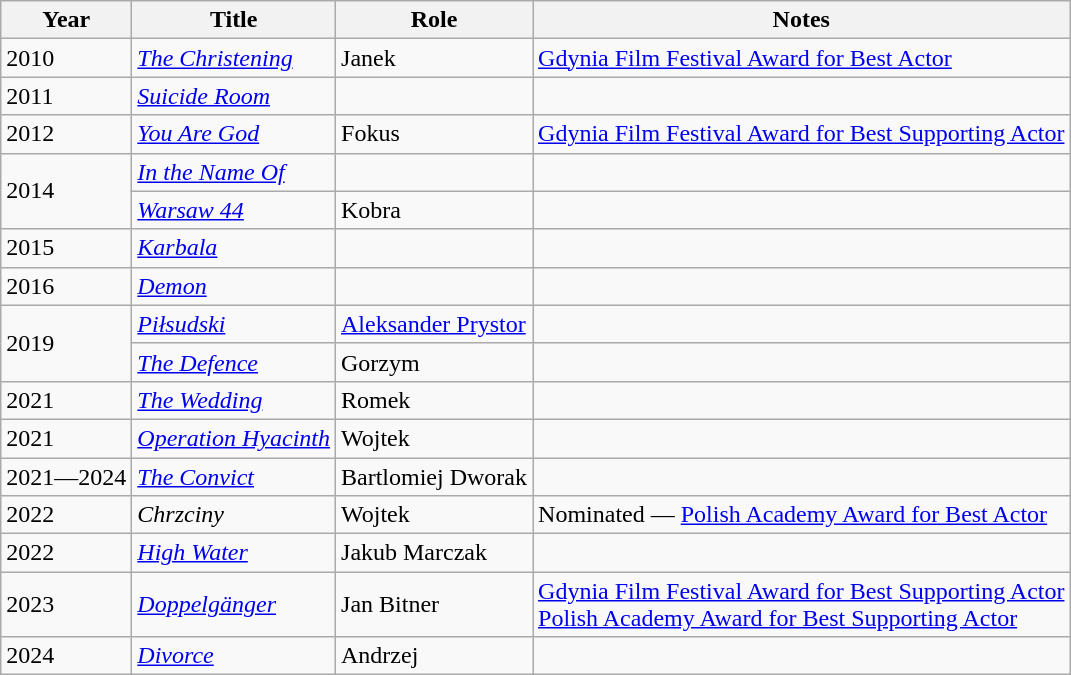<table class="wikitable sortable">
<tr>
<th>Year</th>
<th>Title</th>
<th>Role</th>
<th class="unsortable">Notes</th>
</tr>
<tr>
<td>2010</td>
<td><em><a href='#'>The Christening</a></em></td>
<td>Janek</td>
<td><a href='#'>Gdynia Film Festival Award for Best Actor</a></td>
</tr>
<tr>
<td>2011</td>
<td><em><a href='#'>Suicide Room</a></em></td>
<td></td>
<td></td>
</tr>
<tr>
<td>2012</td>
<td><em><a href='#'>You Are God</a></em></td>
<td>Fokus</td>
<td><a href='#'>Gdynia Film Festival Award for Best Supporting Actor</a></td>
</tr>
<tr>
<td rowspan=2>2014</td>
<td><em><a href='#'>In the Name Of</a></em></td>
<td></td>
<td></td>
</tr>
<tr>
<td><em><a href='#'>Warsaw 44</a></em></td>
<td>Kobra</td>
<td></td>
</tr>
<tr>
<td>2015</td>
<td><em><a href='#'>Karbala</a></em></td>
<td></td>
<td></td>
</tr>
<tr>
<td>2016</td>
<td><em><a href='#'>Demon</a></em></td>
<td></td>
<td></td>
</tr>
<tr>
<td rowspan="2">2019</td>
<td><a href='#'><em>Piłsudski</em></a></td>
<td><a href='#'>Aleksander Prystor</a></td>
<td></td>
</tr>
<tr>
<td><em><a href='#'>The Defence</a></em></td>
<td>Gorzym</td>
<td></td>
</tr>
<tr>
<td>2021</td>
<td><em><a href='#'>The Wedding</a></em></td>
<td>Romek</td>
<td></td>
</tr>
<tr>
<td>2021</td>
<td><em><a href='#'>Operation Hyacinth</a></em></td>
<td>Wojtek</td>
<td></td>
</tr>
<tr>
<td>2021—2024</td>
<td><em><a href='#'>The Convict</a></em></td>
<td>Bartlomiej Dworak</td>
<td></td>
</tr>
<tr>
<td>2022</td>
<td><em>Chrzciny</em></td>
<td>Wojtek</td>
<td>Nominated — <a href='#'>Polish Academy Award for Best Actor</a></td>
</tr>
<tr>
<td>2022</td>
<td><em><a href='#'>High Water</a></em></td>
<td>Jakub Marczak</td>
<td></td>
</tr>
<tr>
<td>2023</td>
<td><a href='#'><em>Doppelgänger</em></a></td>
<td>Jan Bitner</td>
<td><a href='#'>Gdynia Film Festival Award for Best Supporting Actor</a><br><a href='#'>Polish Academy Award for Best Supporting Actor</a></td>
</tr>
<tr>
<td>2024</td>
<td><em><a href='#'>Divorce</a></em></td>
<td>Andrzej</td>
<td></td>
</tr>
</table>
